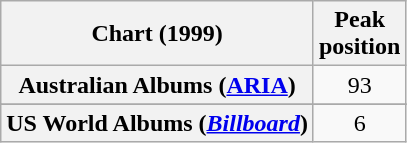<table class = "wikitable plainrowheaders sortable" style="text-align:center">
<tr>
<th>Chart (1999)</th>
<th>Peak<br>position</th>
</tr>
<tr>
<th scope="row">Australian Albums (<a href='#'>ARIA</a>)</th>
<td>93</td>
</tr>
<tr>
</tr>
<tr>
</tr>
<tr>
</tr>
<tr>
<th scope="row">US World Albums (<em><a href='#'>Billboard</a></em>)</th>
<td>6</td>
</tr>
</table>
